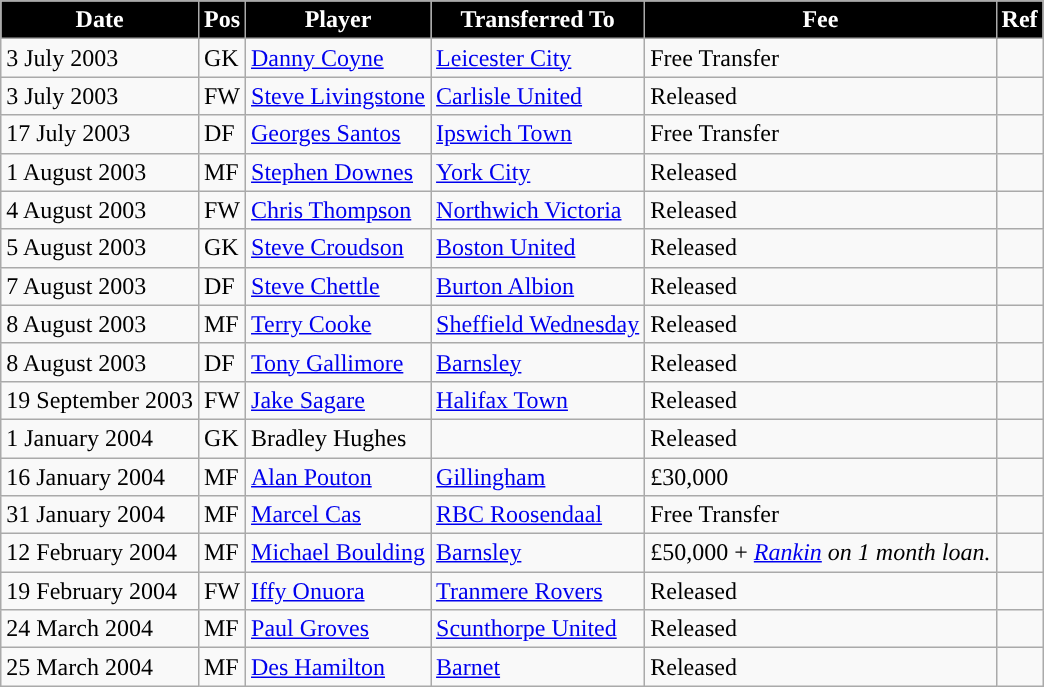<table class="wikitable plainrowheaders sortable">
<tr>
<th style="background:#000000; color:#FFFFFF; ">Date</th>
<th style="background:#000000; color:#FFFFff; ">Pos</th>
<th style="background:#000000; color:#FFFFff; ">Player</th>
<th style="background:#000000; color:#FFFFff; ">Transferred To</th>
<th style="background:#000000; color:#FFFFff; ">Fee</th>
<th style="background:#000000; color:#FFFFff; ">Ref</th>
</tr>
<tr>
<td>3 July 2003</td>
<td>GK</td>
<td> <a href='#'>Danny Coyne</a></td>
<td> <a href='#'>Leicester City</a></td>
<td>Free Transfer</td>
<td></td>
</tr>
<tr>
<td>3 July 2003</td>
<td>FW</td>
<td> <a href='#'>Steve Livingstone</a></td>
<td> <a href='#'>Carlisle United</a></td>
<td>Released</td>
<td></td>
</tr>
<tr>
<td>17 July 2003</td>
<td>DF</td>
<td> <a href='#'>Georges Santos</a></td>
<td> <a href='#'>Ipswich Town</a></td>
<td>Free Transfer</td>
<td></td>
</tr>
<tr>
<td>1 August 2003</td>
<td>MF</td>
<td> <a href='#'>Stephen Downes</a></td>
<td> <a href='#'>York City</a></td>
<td>Released</td>
<td></td>
</tr>
<tr>
<td>4 August 2003</td>
<td>FW</td>
<td> <a href='#'>Chris Thompson</a></td>
<td> <a href='#'>Northwich Victoria</a></td>
<td>Released</td>
<td></td>
</tr>
<tr>
<td>5 August 2003</td>
<td>GK</td>
<td> <a href='#'>Steve Croudson</a></td>
<td> <a href='#'>Boston United</a></td>
<td>Released</td>
<td></td>
</tr>
<tr>
<td>7 August 2003</td>
<td>DF</td>
<td> <a href='#'>Steve Chettle</a></td>
<td> <a href='#'>Burton Albion</a></td>
<td>Released</td>
<td></td>
</tr>
<tr>
<td>8 August 2003</td>
<td>MF</td>
<td> <a href='#'>Terry Cooke</a></td>
<td> <a href='#'>Sheffield Wednesday</a></td>
<td>Released</td>
<td></td>
</tr>
<tr>
<td>8 August 2003</td>
<td>DF</td>
<td> <a href='#'>Tony Gallimore</a></td>
<td> <a href='#'>Barnsley</a></td>
<td>Released</td>
<td></td>
</tr>
<tr>
<td>19 September 2003</td>
<td>FW</td>
<td> <a href='#'>Jake Sagare</a></td>
<td> <a href='#'>Halifax Town</a></td>
<td>Released</td>
<td></td>
</tr>
<tr>
<td>1 January 2004</td>
<td>GK</td>
<td> Bradley Hughes</td>
<td></td>
<td>Released</td>
<td></td>
</tr>
<tr>
<td>16 January 2004</td>
<td>MF</td>
<td> <a href='#'>Alan Pouton</a></td>
<td> <a href='#'>Gillingham</a></td>
<td>£30,000</td>
<td></td>
</tr>
<tr>
<td>31 January 2004</td>
<td>MF</td>
<td> <a href='#'>Marcel Cas</a></td>
<td> <a href='#'>RBC Roosendaal</a></td>
<td>Free Transfer</td>
<td></td>
</tr>
<tr>
<td>12 February 2004</td>
<td>MF</td>
<td> <a href='#'>Michael Boulding</a></td>
<td> <a href='#'>Barnsley</a></td>
<td>£50,000 + <em><a href='#'>Rankin</a> on 1 month loan.</em></td>
<td></td>
</tr>
<tr>
<td>19 February 2004</td>
<td>FW</td>
<td> <a href='#'>Iffy Onuora</a></td>
<td> <a href='#'>Tranmere Rovers</a></td>
<td>Released</td>
<td></td>
</tr>
<tr>
<td>24 March 2004</td>
<td>MF</td>
<td> <a href='#'>Paul Groves</a></td>
<td> <a href='#'>Scunthorpe United</a></td>
<td>Released</td>
<td></td>
</tr>
<tr>
<td>25 March 2004</td>
<td>MF</td>
<td> <a href='#'>Des Hamilton</a></td>
<td> <a href='#'>Barnet</a></td>
<td>Released</td>
<td></td>
</tr>
</table>
